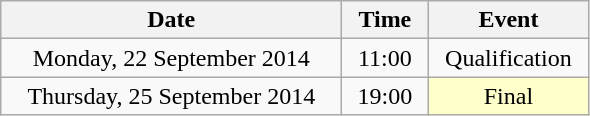<table class = "wikitable" style="text-align:center;">
<tr>
<th width=220>Date</th>
<th width=50>Time</th>
<th width=100>Event</th>
</tr>
<tr>
<td>Monday, 22 September 2014</td>
<td>11:00</td>
<td>Qualification</td>
</tr>
<tr>
<td>Thursday, 25 September 2014</td>
<td>19:00</td>
<td bgcolor=ffffcc>Final</td>
</tr>
</table>
